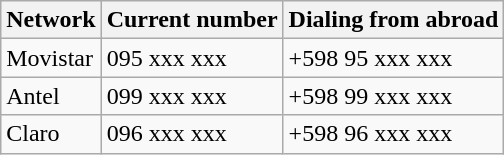<table class="wikitable">
<tr>
<th>Network</th>
<th>Current number</th>
<th>Dialing from abroad</th>
</tr>
<tr>
<td>Movistar</td>
<td>095 xxx xxx</td>
<td>+598 95 xxx xxx</td>
</tr>
<tr>
<td>Antel</td>
<td>099 xxx xxx</td>
<td>+598 99 xxx xxx</td>
</tr>
<tr>
<td>Claro</td>
<td>096 xxx xxx</td>
<td>+598 96 xxx xxx</td>
</tr>
</table>
